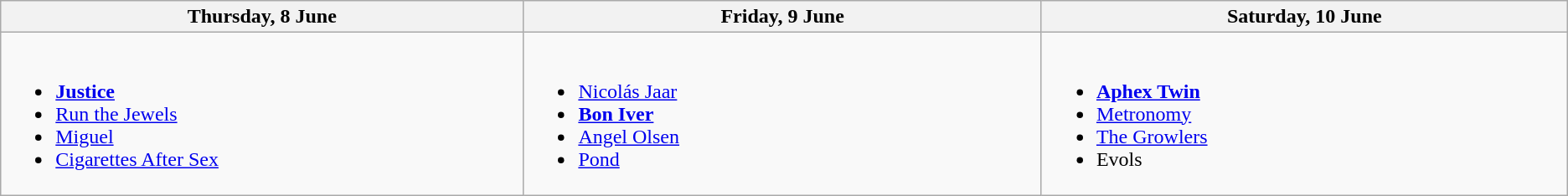<table class="wikitable">
<tr>
<th width="500">Thursday, 8 June</th>
<th width="500">Friday, 9 June</th>
<th width="500">Saturday, 10 June</th>
</tr>
<tr valign="top">
<td><br><ul><li><strong><a href='#'>Justice</a></strong></li><li><a href='#'>Run the Jewels</a></li><li><a href='#'>Miguel</a></li><li><a href='#'>Cigarettes After Sex</a></li></ul></td>
<td><br><ul><li><a href='#'>Nicolás Jaar</a></li><li><strong><a href='#'>Bon Iver</a></strong></li><li><a href='#'>Angel Olsen</a></li><li><a href='#'>Pond</a></li></ul></td>
<td><br><ul><li><strong><a href='#'>Aphex Twin</a></strong></li><li><a href='#'>Metronomy</a></li><li><a href='#'>The Growlers</a></li><li>Evols</li></ul></td>
</tr>
</table>
